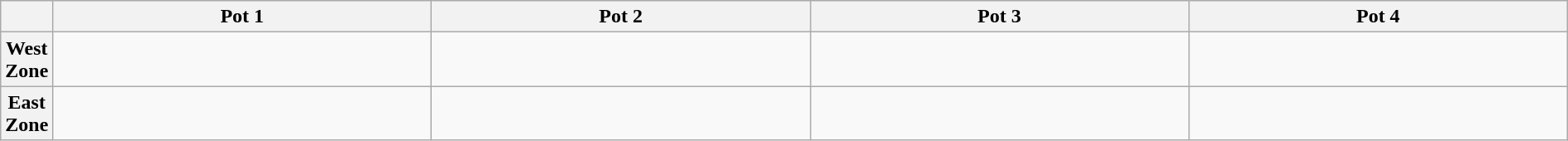<table class="wikitable" style="width:100%;">
<tr>
<th></th>
<th width=25%>Pot 1</th>
<th width=25%>Pot 2</th>
<th width=25%>Pot 3</th>
<th width=25%>Pot 4</th>
</tr>
<tr>
<th>West Zone</th>
<td valign=top></td>
<td valign=top></td>
<td valign=top></td>
<td valign=top></td>
</tr>
<tr>
<th>East Zone</th>
<td valign=top></td>
<td valign=top></td>
<td valign=top></td>
<td valign=top></td>
</tr>
</table>
